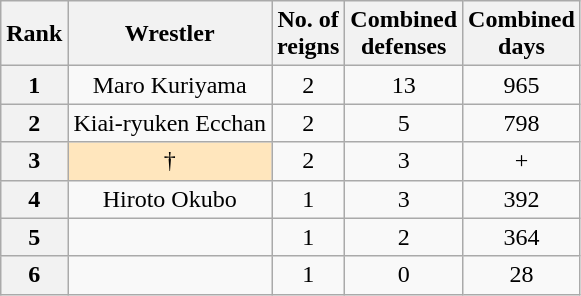<table class="wikitable sortable" style="text-align: center">
<tr>
<th>Rank</th>
<th>Wrestler</th>
<th>No. of<br>reigns</th>
<th>Combined<br>defenses</th>
<th>Combined<br>days</th>
</tr>
<tr>
<th>1</th>
<td>Maro Kuriyama</td>
<td>2</td>
<td>13</td>
<td>965</td>
</tr>
<tr>
<th>2</th>
<td>Kiai-ryuken Ecchan</td>
<td>2</td>
<td>5</td>
<td>798</td>
</tr>
<tr>
<th>3</th>
<td style="background-color:#FFE6BD"> †</td>
<td>2</td>
<td>3</td>
<td>+</td>
</tr>
<tr>
<th>4</th>
<td>Hiroto Okubo</td>
<td>1</td>
<td>3</td>
<td>392</td>
</tr>
<tr>
<th>5</th>
<td></td>
<td>1</td>
<td>2</td>
<td>364</td>
</tr>
<tr>
<th>6</th>
<td></td>
<td>1</td>
<td>0</td>
<td>28</td>
</tr>
</table>
